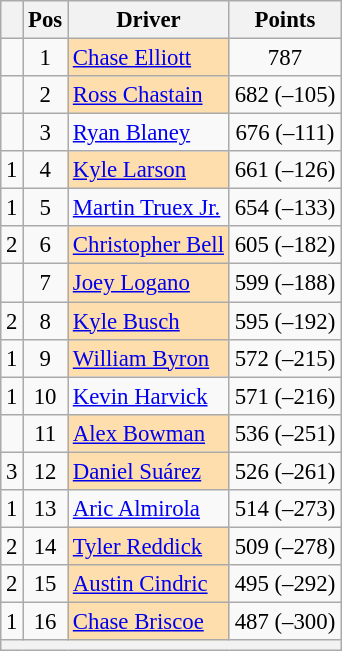<table class="wikitable" style="font-size: 95%;">
<tr>
<th></th>
<th>Pos</th>
<th>Driver</th>
<th>Points</th>
</tr>
<tr>
<td align="left"></td>
<td style="text-align:center;">1</td>
<td style="background:#FFDEAD;"><a href='#'>Chase Elliott</a></td>
<td style="text-align:center;">787</td>
</tr>
<tr>
<td align="left"></td>
<td style="text-align:center;">2</td>
<td style="background:#FFDEAD;"><a href='#'>Ross Chastain</a></td>
<td style="text-align:center;">682 (–105)</td>
</tr>
<tr>
<td align="left"></td>
<td style="text-align:center;">3</td>
<td><a href='#'>Ryan Blaney</a></td>
<td style="text-align:center;">676 (–111)</td>
</tr>
<tr>
<td align="left"> 1</td>
<td style="text-align:center;">4</td>
<td style="background:#FFDEAD;"><a href='#'>Kyle Larson</a></td>
<td style="text-align:center;">661 (–126)</td>
</tr>
<tr>
<td align="left"> 1</td>
<td style="text-align:center;">5</td>
<td><a href='#'>Martin Truex Jr.</a></td>
<td style="text-align:center;">654 (–133)</td>
</tr>
<tr>
<td align="left"> 2</td>
<td style="text-align:center;">6</td>
<td style="background:#FFDEAD;"><a href='#'>Christopher Bell</a></td>
<td style="text-align:center;">605 (–182)</td>
</tr>
<tr>
<td align="left"></td>
<td style="text-align:center;">7</td>
<td style="background:#FFDEAD;"><a href='#'>Joey Logano</a></td>
<td style="text-align:center;">599 (–188)</td>
</tr>
<tr>
<td align="left"> 2</td>
<td style="text-align:center;">8</td>
<td style="background:#FFDEAD;"><a href='#'>Kyle Busch</a></td>
<td style="text-align:center;">595 (–192)</td>
</tr>
<tr>
<td align="left"> 1</td>
<td style="text-align:center;">9</td>
<td style="background:#FFDEAD;"><a href='#'>William Byron</a></td>
<td style="text-align:center;">572 (–215)</td>
</tr>
<tr>
<td align="left"> 1</td>
<td style="text-align:center;">10</td>
<td><a href='#'>Kevin Harvick</a></td>
<td style="text-align:center;">571 (–216)</td>
</tr>
<tr>
<td align="left"></td>
<td style="text-align:center;">11</td>
<td style="background:#FFDEAD;"><a href='#'>Alex Bowman</a></td>
<td style="text-align:center;">536 (–251)</td>
</tr>
<tr>
<td align="left"> 3</td>
<td style="text-align:center;">12</td>
<td style="background:#FFDEAD;"><a href='#'>Daniel Suárez</a></td>
<td style="text-align:center;">526 (–261)</td>
</tr>
<tr>
<td align="left"> 1</td>
<td style="text-align:center;">13</td>
<td><a href='#'>Aric Almirola</a></td>
<td style="text-align:center;">514 (–273)</td>
</tr>
<tr>
<td align="left"> 2</td>
<td style="text-align:center;">14</td>
<td style="background:#FFDEAD;"><a href='#'>Tyler Reddick</a></td>
<td style="text-align:center;">509 (–278)</td>
</tr>
<tr>
<td align="left"> 2</td>
<td style="text-align:center;">15</td>
<td style="background:#FFDEAD;"><a href='#'>Austin Cindric</a></td>
<td style="text-align:center;">495 (–292)</td>
</tr>
<tr>
<td align="left"> 1</td>
<td style="text-align:center;">16</td>
<td style="background:#FFDEAD;"><a href='#'>Chase Briscoe</a></td>
<td style="text-align:center;">487 (–300)</td>
</tr>
<tr class="sortbottom">
<th colspan="9"></th>
</tr>
</table>
